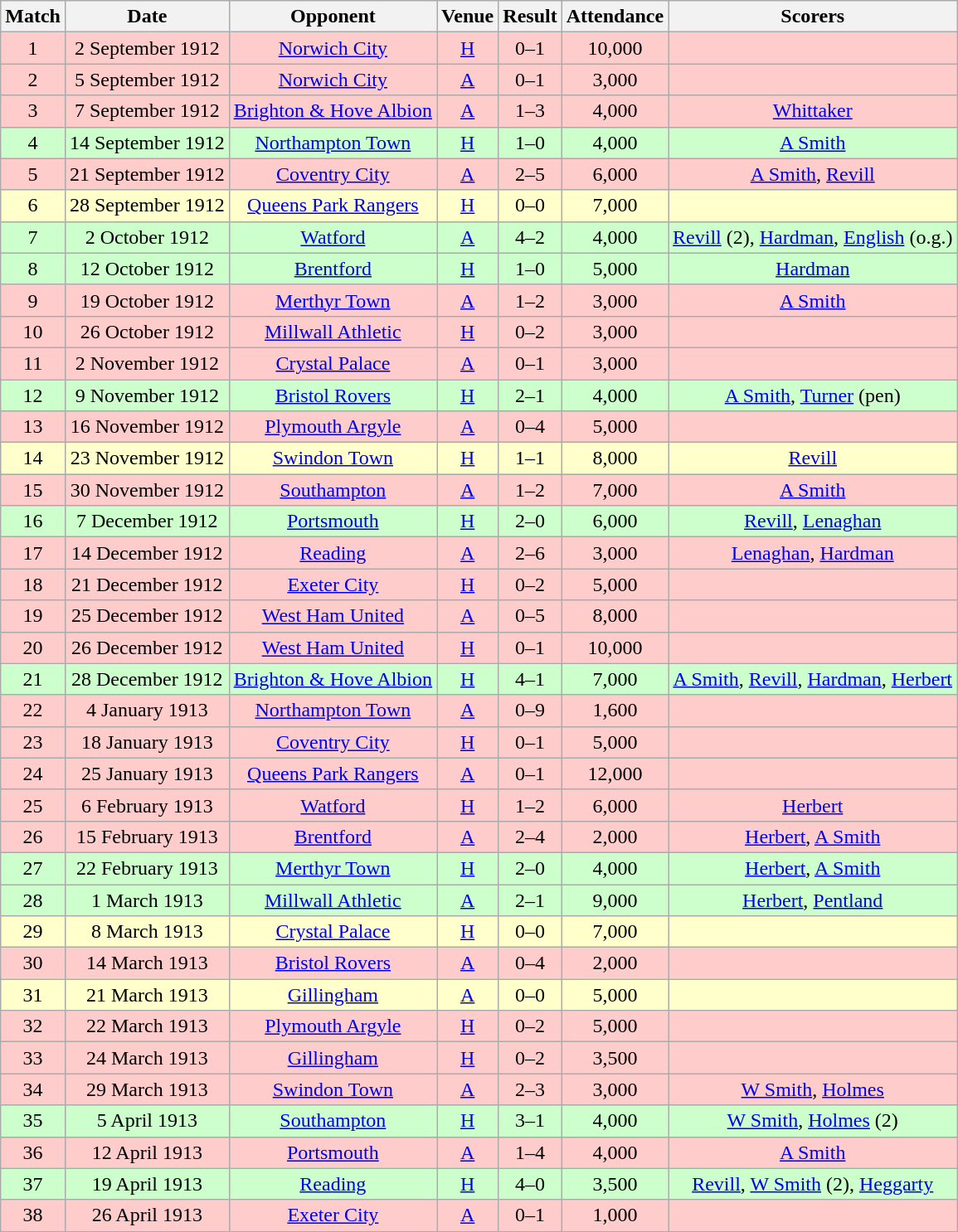<table class="wikitable" style="font-size:100%; text-align:center">
<tr>
<th>Match</th>
<th>Date</th>
<th>Opponent</th>
<th>Venue</th>
<th>Result</th>
<th>Attendance</th>
<th>Scorers</th>
</tr>
<tr style="background-color: #FFCCCC;">
<td>1</td>
<td>2 September 1912</td>
<td><a href='#'>Norwich City</a></td>
<td><a href='#'>H</a></td>
<td>0–1</td>
<td>10,000</td>
<td></td>
</tr>
<tr style="background-color: #FFCCCC;">
<td>2</td>
<td>5 September 1912</td>
<td><a href='#'>Norwich City</a></td>
<td><a href='#'>A</a></td>
<td>0–1</td>
<td>3,000</td>
<td></td>
</tr>
<tr style="background-color: #FFCCCC;">
<td>3</td>
<td>7 September 1912</td>
<td><a href='#'>Brighton & Hove Albion</a></td>
<td><a href='#'>A</a></td>
<td>1–3</td>
<td>4,000</td>
<td><a href='#'>Whittaker</a></td>
</tr>
<tr style="background-color: #CCFFCC;">
<td>4</td>
<td>14 September 1912</td>
<td><a href='#'>Northampton Town</a></td>
<td><a href='#'>H</a></td>
<td>1–0</td>
<td>4,000</td>
<td><a href='#'>A Smith</a></td>
</tr>
<tr style="background-color: #FFCCCC;">
<td>5</td>
<td>21 September 1912</td>
<td><a href='#'>Coventry City</a></td>
<td><a href='#'>A</a></td>
<td>2–5</td>
<td>6,000</td>
<td><a href='#'>A Smith</a>, <a href='#'>Revill</a></td>
</tr>
<tr style="background-color: #FFFFCC;">
<td>6</td>
<td>28 September 1912</td>
<td><a href='#'>Queens Park Rangers</a></td>
<td><a href='#'>H</a></td>
<td>0–0</td>
<td>7,000</td>
<td></td>
</tr>
<tr style="background-color: #CCFFCC;">
<td>7</td>
<td>2 October 1912</td>
<td><a href='#'>Watford</a></td>
<td><a href='#'>A</a></td>
<td>4–2</td>
<td>4,000</td>
<td><a href='#'>Revill</a> (2), <a href='#'>Hardman</a>, <a href='#'>English</a> (o.g.)</td>
</tr>
<tr style="background-color: #CCFFCC;">
<td>8</td>
<td>12 October 1912</td>
<td><a href='#'>Brentford</a></td>
<td><a href='#'>H</a></td>
<td>1–0</td>
<td>5,000</td>
<td><a href='#'>Hardman</a></td>
</tr>
<tr style="background-color: #FFCCCC;">
<td>9</td>
<td>19 October 1912</td>
<td><a href='#'>Merthyr Town</a></td>
<td><a href='#'>A</a></td>
<td>1–2</td>
<td>3,000</td>
<td><a href='#'>A Smith</a></td>
</tr>
<tr style="background-color: #FFCCCC;">
<td>10</td>
<td>26 October 1912</td>
<td><a href='#'>Millwall Athletic</a></td>
<td><a href='#'>H</a></td>
<td>0–2</td>
<td>3,000</td>
<td></td>
</tr>
<tr style="background-color: #FFCCCC;">
<td>11</td>
<td>2 November 1912</td>
<td><a href='#'>Crystal Palace</a></td>
<td><a href='#'>A</a></td>
<td>0–1</td>
<td>3,000</td>
<td></td>
</tr>
<tr style="background-color: #CCFFCC;">
<td>12</td>
<td>9 November 1912</td>
<td><a href='#'>Bristol Rovers</a></td>
<td><a href='#'>H</a></td>
<td>2–1</td>
<td>4,000</td>
<td><a href='#'>A Smith</a>, <a href='#'>Turner</a> (pen)</td>
</tr>
<tr style="background-color: #FFCCCC;">
<td>13</td>
<td>16 November 1912</td>
<td><a href='#'>Plymouth Argyle</a></td>
<td><a href='#'>A</a></td>
<td>0–4</td>
<td>5,000</td>
<td></td>
</tr>
<tr style="background-color: #FFFFCC;">
<td>14</td>
<td>23 November 1912</td>
<td><a href='#'>Swindon Town</a></td>
<td><a href='#'>H</a></td>
<td>1–1</td>
<td>8,000</td>
<td><a href='#'>Revill</a></td>
</tr>
<tr style="background-color: #FFCCCC;">
<td>15</td>
<td>30 November 1912</td>
<td><a href='#'>Southampton</a></td>
<td><a href='#'>A</a></td>
<td>1–2</td>
<td>7,000</td>
<td><a href='#'>A Smith</a></td>
</tr>
<tr style="background-color: #CCFFCC;">
<td>16</td>
<td>7 December 1912</td>
<td><a href='#'>Portsmouth</a></td>
<td><a href='#'>H</a></td>
<td>2–0</td>
<td>6,000</td>
<td><a href='#'>Revill</a>, <a href='#'>Lenaghan</a></td>
</tr>
<tr style="background-color: #FFCCCC;">
<td>17</td>
<td>14 December 1912</td>
<td><a href='#'>Reading</a></td>
<td><a href='#'>A</a></td>
<td>2–6</td>
<td>3,000</td>
<td><a href='#'>Lenaghan</a>, <a href='#'>Hardman</a></td>
</tr>
<tr style="background-color: #FFCCCC;">
<td>18</td>
<td>21 December 1912</td>
<td><a href='#'>Exeter City</a></td>
<td><a href='#'>H</a></td>
<td>0–2</td>
<td>5,000</td>
<td></td>
</tr>
<tr style="background-color: #FFCCCC;">
<td>19</td>
<td>25 December 1912</td>
<td><a href='#'>West Ham United</a></td>
<td><a href='#'>A</a></td>
<td>0–5</td>
<td>8,000</td>
<td></td>
</tr>
<tr style="background-color: #FFCCCC;">
<td>20</td>
<td>26 December 1912</td>
<td><a href='#'>West Ham United</a></td>
<td><a href='#'>H</a></td>
<td>0–1</td>
<td>10,000</td>
<td></td>
</tr>
<tr style="background-color: #CCFFCC;">
<td>21</td>
<td>28 December 1912</td>
<td><a href='#'>Brighton & Hove Albion</a></td>
<td><a href='#'>H</a></td>
<td>4–1</td>
<td>7,000</td>
<td><a href='#'>A Smith</a>, <a href='#'>Revill</a>, <a href='#'>Hardman</a>, <a href='#'>Herbert</a></td>
</tr>
<tr style="background-color: #FFCCCC;">
<td>22</td>
<td>4 January 1913</td>
<td><a href='#'>Northampton Town</a></td>
<td><a href='#'>A</a></td>
<td>0–9</td>
<td>1,600</td>
<td></td>
</tr>
<tr style="background-color: #FFCCCC;">
<td>23</td>
<td>18 January 1913</td>
<td><a href='#'>Coventry City</a></td>
<td><a href='#'>H</a></td>
<td>0–1</td>
<td>5,000</td>
<td></td>
</tr>
<tr style="background-color: #FFCCCC;">
<td>24</td>
<td>25 January 1913</td>
<td><a href='#'>Queens Park Rangers</a></td>
<td><a href='#'>A</a></td>
<td>0–1</td>
<td>12,000</td>
<td></td>
</tr>
<tr style="background-color: #FFCCCC;">
<td>25</td>
<td>6 February 1913</td>
<td><a href='#'>Watford</a></td>
<td><a href='#'>H</a></td>
<td>1–2</td>
<td>6,000</td>
<td><a href='#'>Herbert</a></td>
</tr>
<tr style="background-color: #FFCCCC;">
<td>26</td>
<td>15 February 1913</td>
<td><a href='#'>Brentford</a></td>
<td><a href='#'>A</a></td>
<td>2–4</td>
<td>2,000</td>
<td><a href='#'>Herbert</a>, <a href='#'>A Smith</a></td>
</tr>
<tr style="background-color: #CCFFCC;">
<td>27</td>
<td>22 February 1913</td>
<td><a href='#'>Merthyr Town</a></td>
<td><a href='#'>H</a></td>
<td>2–0</td>
<td>4,000</td>
<td><a href='#'>Herbert</a>, <a href='#'>A Smith</a></td>
</tr>
<tr style="background-color: #CCFFCC;">
<td>28</td>
<td>1 March 1913</td>
<td><a href='#'>Millwall Athletic</a></td>
<td><a href='#'>A</a></td>
<td>2–1</td>
<td>9,000</td>
<td><a href='#'>Herbert</a>, <a href='#'>Pentland</a></td>
</tr>
<tr style="background-color: #FFFFCC;">
<td>29</td>
<td>8 March 1913</td>
<td><a href='#'>Crystal Palace</a></td>
<td><a href='#'>H</a></td>
<td>0–0</td>
<td>7,000</td>
<td></td>
</tr>
<tr style="background-color: #FFCCCC;">
<td>30</td>
<td>14 March 1913</td>
<td><a href='#'>Bristol Rovers</a></td>
<td><a href='#'>A</a></td>
<td>0–4</td>
<td>2,000</td>
<td></td>
</tr>
<tr style="background-color: #FFFFCC;">
<td>31</td>
<td>21 March 1913</td>
<td><a href='#'>Gillingham</a></td>
<td><a href='#'>A</a></td>
<td>0–0</td>
<td>5,000</td>
<td></td>
</tr>
<tr style="background-color: #FFCCCC;">
<td>32</td>
<td>22 March 1913</td>
<td><a href='#'>Plymouth Argyle</a></td>
<td><a href='#'>H</a></td>
<td>0–2</td>
<td>5,000</td>
<td></td>
</tr>
<tr style="background-color: #FFCCCC;">
<td>33</td>
<td>24 March 1913</td>
<td><a href='#'>Gillingham</a></td>
<td><a href='#'>H</a></td>
<td>0–2</td>
<td>3,500</td>
<td></td>
</tr>
<tr style="background-color: #FFCCCC;">
<td>34</td>
<td>29 March 1913</td>
<td><a href='#'>Swindon Town</a></td>
<td><a href='#'>A</a></td>
<td>2–3</td>
<td>3,000</td>
<td><a href='#'>W Smith</a>, <a href='#'>Holmes</a></td>
</tr>
<tr style="background-color: #CCFFCC;">
<td>35</td>
<td>5 April 1913</td>
<td><a href='#'>Southampton</a></td>
<td><a href='#'>H</a></td>
<td>3–1</td>
<td>4,000</td>
<td><a href='#'>W Smith</a>, <a href='#'>Holmes</a> (2)</td>
</tr>
<tr style="background-color: #FFCCCC;">
<td>36</td>
<td>12 April 1913</td>
<td><a href='#'>Portsmouth</a></td>
<td><a href='#'>A</a></td>
<td>1–4</td>
<td>4,000</td>
<td><a href='#'>A Smith</a></td>
</tr>
<tr style="background-color: #CCFFCC;">
<td>37</td>
<td>19 April 1913</td>
<td><a href='#'>Reading</a></td>
<td><a href='#'>H</a></td>
<td>4–0</td>
<td>3,500</td>
<td><a href='#'>Revill</a>, <a href='#'>W Smith</a> (2), <a href='#'>Heggarty</a></td>
</tr>
<tr style="background-color: #FFCCCC;">
<td>38</td>
<td>26 April 1913</td>
<td><a href='#'>Exeter City</a></td>
<td><a href='#'>A</a></td>
<td>0–1</td>
<td>1,000</td>
<td></td>
</tr>
</table>
